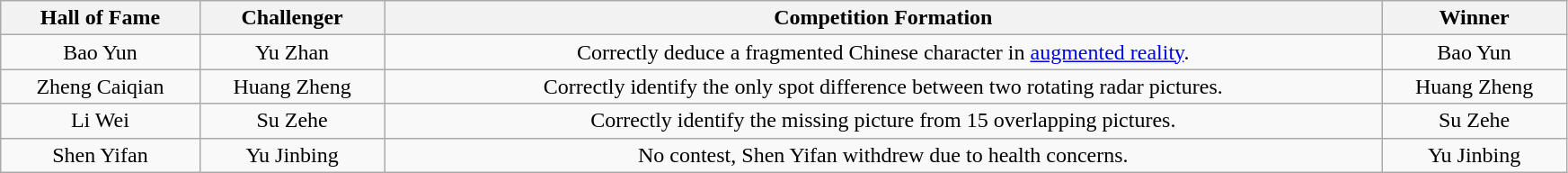<table class="wikitable" style="width:92%; text-align:center">
<tr>
<th>Hall of Fame</th>
<th>Challenger</th>
<th>Competition Formation</th>
<th>Winner</th>
</tr>
<tr>
<td>Bao Yun</td>
<td>Yu Zhan</td>
<td>Correctly deduce a fragmented Chinese character in <a href='#'>augmented reality</a>.</td>
<td>Bao Yun</td>
</tr>
<tr>
<td>Zheng Caiqian</td>
<td>Huang Zheng</td>
<td>Correctly identify the only spot difference between two rotating radar pictures.</td>
<td>Huang Zheng</td>
</tr>
<tr>
<td>Li Wei</td>
<td>Su Zehe</td>
<td>Correctly identify the missing picture from 15 overlapping pictures.</td>
<td>Su Zehe</td>
</tr>
<tr>
<td>Shen Yifan</td>
<td>Yu Jinbing</td>
<td>No contest, Shen Yifan withdrew due to health concerns.</td>
<td>Yu Jinbing</td>
</tr>
</table>
